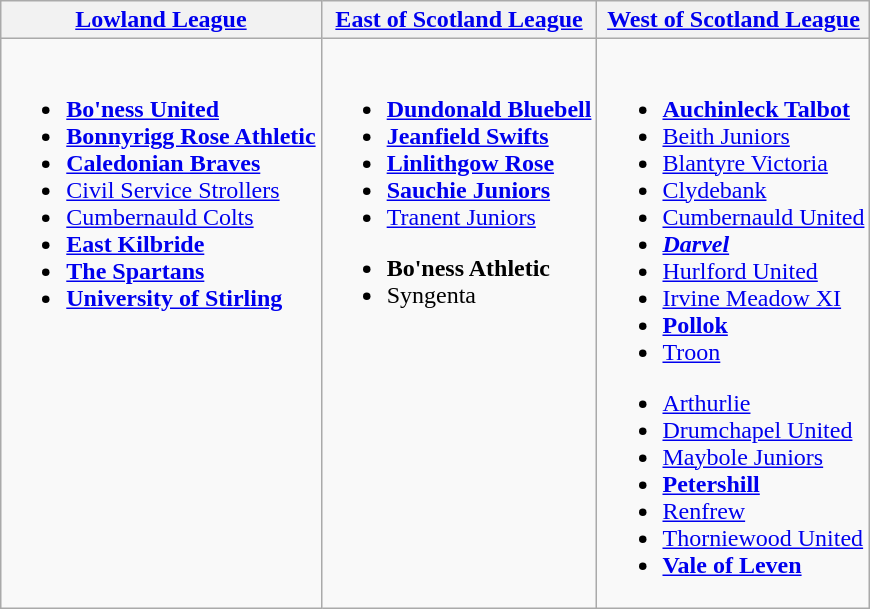<table class="wikitable" style="text-align:left">
<tr>
<th><a href='#'>Lowland League</a></th>
<th><a href='#'>East of Scotland League</a></th>
<th><a href='#'>West of Scotland League</a></th>
</tr>
<tr>
<td valign=top><br><ul><li><strong><a href='#'>Bo'ness United</a></strong></li><li><strong><a href='#'>Bonnyrigg Rose Athletic</a></strong></li><li><strong><a href='#'>Caledonian Braves</a></strong></li><li><a href='#'>Civil Service Strollers</a></li><li><a href='#'>Cumbernauld Colts</a></li><li><strong><a href='#'>East Kilbride</a></strong></li><li><strong><a href='#'>The Spartans</a></strong></li><li><strong><a href='#'>University of Stirling</a></strong></li></ul></td>
<td valign=top><br><ul><li><strong><a href='#'>Dundonald Bluebell</a></strong></li><li><strong><a href='#'>Jeanfield Swifts</a></strong></li><li><strong><a href='#'>Linlithgow Rose</a></strong></li><li><strong><a href='#'>Sauchie Juniors</a></strong></li><li><a href='#'>Tranent Juniors</a></li></ul><ul><li><strong>Bo'ness Athletic</strong></li><li>Syngenta</li></ul></td>
<td valign=top><br><ul><li><strong><a href='#'>Auchinleck Talbot</a></strong></li><li><a href='#'>Beith Juniors</a></li><li><a href='#'>Blantyre Victoria</a></li><li><a href='#'>Clydebank</a></li><li><a href='#'>Cumbernauld United</a></li><li><strong><em><a href='#'>Darvel</a></em></strong></li><li><a href='#'>Hurlford United</a></li><li><a href='#'>Irvine Meadow XI</a></li><li><strong><a href='#'>Pollok</a></strong></li><li><a href='#'>Troon</a></li></ul><ul><li><a href='#'>Arthurlie</a></li><li><a href='#'>Drumchapel United</a></li><li><a href='#'>Maybole Juniors</a></li><li><strong><a href='#'>Petershill</a></strong></li><li><a href='#'>Renfrew</a></li><li><a href='#'>Thorniewood United</a></li><li><strong><a href='#'>Vale of Leven</a></strong></li></ul></td>
</tr>
</table>
